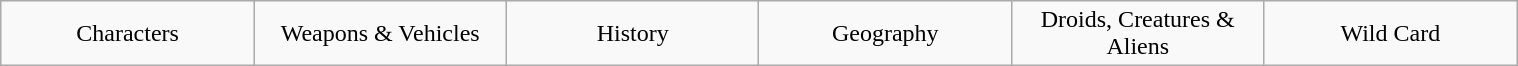<table class="wikitable" style="text-align: center; width: 80%; margin: 1em auto;">
<tr>
<td style="width:70pt;">Characters</td>
<td style="width:70pt;">Weapons & Vehicles</td>
<td style="width:70pt;">History</td>
<td style="width:70pt;">Geography</td>
<td style="width:70pt;">Droids, Creatures & Aliens</td>
<td style="width:70pt;">Wild Card</td>
</tr>
</table>
